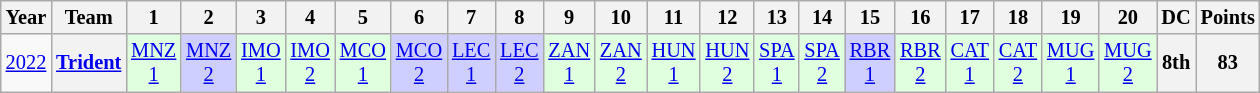<table class="wikitable" style="text-align:center; font-size:85%">
<tr>
<th>Year</th>
<th>Team</th>
<th>1</th>
<th>2</th>
<th>3</th>
<th>4</th>
<th>5</th>
<th>6</th>
<th>7</th>
<th>8</th>
<th>9</th>
<th>10</th>
<th>11</th>
<th>12</th>
<th>13</th>
<th>14</th>
<th>15</th>
<th>16</th>
<th>17</th>
<th>18</th>
<th>19</th>
<th>20</th>
<th>DC</th>
<th>Points</th>
</tr>
<tr>
<td><a href='#'>2022</a></td>
<th nowrap><a href='#'>Trident</a></th>
<td style="background:#DFFFDF;"><a href='#'>MNZ<br>1</a><br></td>
<td style="background:#CFCFFF;"><a href='#'>MNZ<br>2</a><br></td>
<td style="background:#DFFFDF;"><a href='#'>IMO<br>1</a><br></td>
<td style="background:#DFFFDF;"><a href='#'>IMO<br>2</a><br></td>
<td style="background:#DFFFDF;"><a href='#'>MCO<br>1</a><br></td>
<td style="background:#CFCFFF;"><a href='#'>MCO<br>2</a><br></td>
<td style="background:#CFCFFF;"><a href='#'>LEC<br>1</a><br></td>
<td style="background:#CFCFFF;"><a href='#'>LEC<br>2</a><br></td>
<td style="background:#DFFFDF;"><a href='#'>ZAN<br>1</a><br></td>
<td style="background:#DFFFDF;"><a href='#'>ZAN<br>2</a><br></td>
<td style="background:#DFFFDF;"><a href='#'>HUN<br>1</a><br></td>
<td style="background:#DFFFDF;"><a href='#'>HUN<br>2</a><br></td>
<td style="background:#DFFFDF;"><a href='#'>SPA<br>1</a><br></td>
<td style="background:#DFFFDF;"><a href='#'>SPA<br>2</a><br></td>
<td style="background:#CFCFFF;"><a href='#'>RBR<br>1</a><br></td>
<td style="background:#DFFFDF;"><a href='#'>RBR<br>2</a><br></td>
<td style="background:#DFFFDF;"><a href='#'>CAT<br>1</a><br></td>
<td style="background:#DFFFDF;"><a href='#'>CAT<br>2</a><br></td>
<td style="background:#DFFFDF;"><a href='#'>MUG<br>1</a><br></td>
<td style="background:#DFFFDF;"><a href='#'>MUG<br>2</a><br></td>
<th>8th</th>
<th>83</th>
</tr>
</table>
